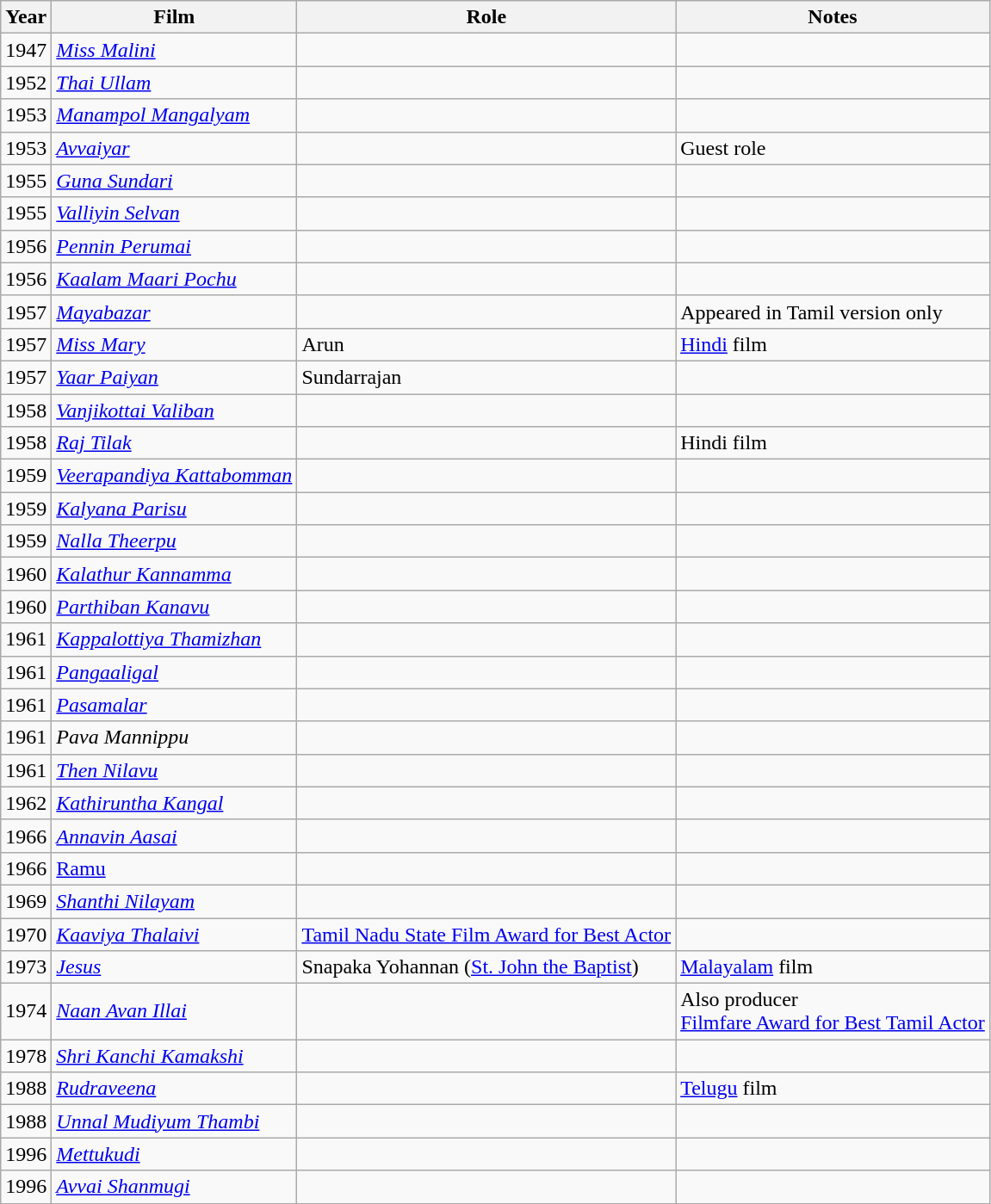<table class="wikitable">
<tr>
<th>Year</th>
<th>Film</th>
<th>Role</th>
<th>Notes</th>
</tr>
<tr>
<td>1947</td>
<td><em><a href='#'>Miss Malini</a></em></td>
<td></td>
<td></td>
</tr>
<tr>
<td>1952</td>
<td><em><a href='#'>Thai Ullam</a></em></td>
<td></td>
<td></td>
</tr>
<tr>
<td>1953</td>
<td><em><a href='#'>Manampol Mangalyam</a></em></td>
<td></td>
<td></td>
</tr>
<tr>
<td>1953</td>
<td><em><a href='#'>Avvaiyar</a></em></td>
<td></td>
<td>Guest role</td>
</tr>
<tr>
<td>1955</td>
<td><em><a href='#'>Guna Sundari</a></em></td>
<td></td>
<td></td>
</tr>
<tr>
<td>1955</td>
<td><em><a href='#'>Valliyin Selvan</a></em></td>
<td></td>
<td></td>
</tr>
<tr>
<td>1956</td>
<td><em><a href='#'>Pennin Perumai</a></em></td>
<td></td>
<td></td>
</tr>
<tr>
<td>1956</td>
<td><em><a href='#'>Kaalam Maari Pochu</a></em></td>
<td></td>
<td></td>
</tr>
<tr>
<td>1957</td>
<td><em><a href='#'>Mayabazar</a></em></td>
<td></td>
<td>Appeared in Tamil version only</td>
</tr>
<tr>
<td>1957</td>
<td><em><a href='#'>Miss Mary</a></em></td>
<td>Arun</td>
<td><a href='#'>Hindi</a> film</td>
</tr>
<tr>
<td>1957</td>
<td><em><a href='#'>Yaar Paiyan</a></em></td>
<td>Sundarrajan</td>
<td></td>
</tr>
<tr>
<td>1958</td>
<td><em><a href='#'>Vanjikottai Valiban</a></em></td>
<td></td>
<td></td>
</tr>
<tr>
<td>1958</td>
<td><em><a href='#'>Raj Tilak</a></em></td>
<td></td>
<td>Hindi film</td>
</tr>
<tr .>
<td>1959</td>
<td><em><a href='#'>Veerapandiya Kattabomman</a></em></td>
<td></td>
<td></td>
</tr>
<tr>
<td>1959</td>
<td><em><a href='#'>Kalyana Parisu</a></em></td>
<td></td>
<td></td>
</tr>
<tr>
<td>1959</td>
<td><em><a href='#'>Nalla Theerpu</a></em></td>
<td></td>
<td></td>
</tr>
<tr>
<td>1960</td>
<td><em><a href='#'>Kalathur Kannamma</a></em></td>
<td></td>
<td></td>
</tr>
<tr>
<td>1960</td>
<td><em><a href='#'>Parthiban Kanavu</a></em></td>
<td></td>
<td></td>
</tr>
<tr>
<td>1961</td>
<td><em><a href='#'>Kappalottiya Thamizhan</a></em></td>
<td></td>
<td></td>
</tr>
<tr>
<td>1961</td>
<td><em><a href='#'>Pangaaligal</a></em></td>
<td></td>
<td></td>
</tr>
<tr>
<td>1961</td>
<td><em><a href='#'>Pasamalar</a></em></td>
<td></td>
<td></td>
</tr>
<tr>
<td>1961</td>
<td><em>Pava Mannippu</em></td>
<td></td>
<td></td>
</tr>
<tr>
<td>1961</td>
<td><em><a href='#'>Then Nilavu</a></em></td>
<td></td>
<td></td>
</tr>
<tr>
<td>1962</td>
<td><em><a href='#'>Kathiruntha Kangal</a></em></td>
<td></td>
<td></td>
</tr>
<tr>
<td>1966</td>
<td><em><a href='#'>Annavin Aasai</a></em></td>
<td></td>
<td></td>
</tr>
<tr>
<td>1966</td>
<td><a href='#'>Ramu</a></td>
<td></td>
<td></td>
</tr>
<tr>
<td>1969</td>
<td><em><a href='#'>Shanthi Nilayam</a></em></td>
<td></td>
<td></td>
</tr>
<tr>
<td>1970</td>
<td><em><a href='#'>Kaaviya Thalaivi</a></em></td>
<td><a href='#'>Tamil Nadu State Film Award for Best Actor</a></td>
<td></td>
</tr>
<tr>
<td>1973</td>
<td><em><a href='#'>Jesus</a></em></td>
<td>Snapaka Yohannan (<a href='#'>St. John the Baptist</a>)</td>
<td><a href='#'>Malayalam</a> film</td>
</tr>
<tr>
<td>1974</td>
<td><em><a href='#'>Naan Avan Illai</a></em></td>
<td></td>
<td>Also producer<br><a href='#'>Filmfare Award for Best Tamil Actor</a></td>
</tr>
<tr>
<td>1978</td>
<td><em><a href='#'>Shri Kanchi Kamakshi</a></em></td>
<td></td>
<td></td>
</tr>
<tr>
<td>1988</td>
<td><em><a href='#'>Rudraveena</a></em></td>
<td></td>
<td><a href='#'>Telugu</a> film</td>
</tr>
<tr>
<td>1988</td>
<td><em><a href='#'>Unnal Mudiyum Thambi</a></em></td>
<td></td>
<td></td>
</tr>
<tr>
<td>1996</td>
<td><em><a href='#'>Mettukudi</a></em></td>
<td></td>
<td></td>
</tr>
<tr>
<td>1996</td>
<td><em><a href='#'>Avvai Shanmugi</a></em></td>
<td></td>
<td></td>
</tr>
</table>
